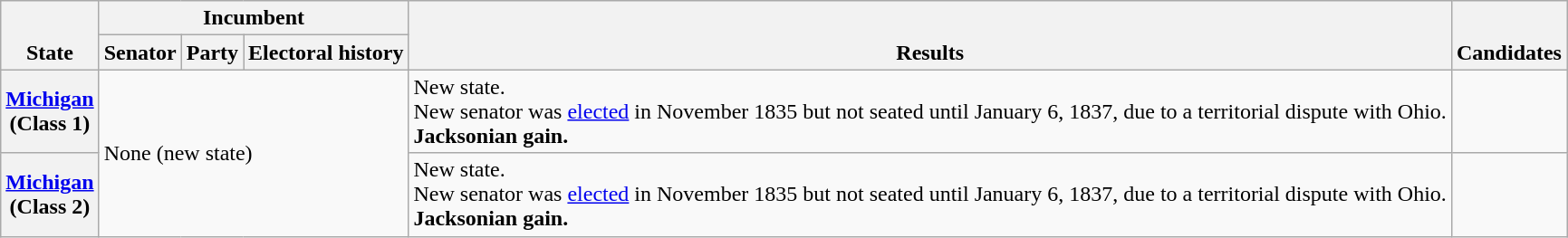<table class=wikitable>
<tr valign=bottom>
<th rowspan=2>State</th>
<th colspan=3>Incumbent</th>
<th rowspan=2>Results</th>
<th rowspan=2>Candidates</th>
</tr>
<tr>
<th>Senator</th>
<th>Party</th>
<th>Electoral history</th>
</tr>
<tr>
<th><a href='#'>Michigan</a><br>(Class 1)</th>
<td colspan=3 rowspan=2>None (new state)</td>
<td>New state.<br>New senator was <a href='#'>elected</a> in November 1835 but not seated until January 6, 1837, due to a territorial dispute with Ohio.<br><strong>Jacksonian gain.</strong></td>
<td nowrap></td>
</tr>
<tr>
<th><a href='#'>Michigan</a><br>(Class 2)</th>
<td>New state.<br>New senator was <a href='#'>elected</a> in November 1835 but not seated until January 6, 1837, due to a territorial dispute with Ohio.<br><strong>Jacksonian gain.</strong></td>
<td nowrap></td>
</tr>
</table>
